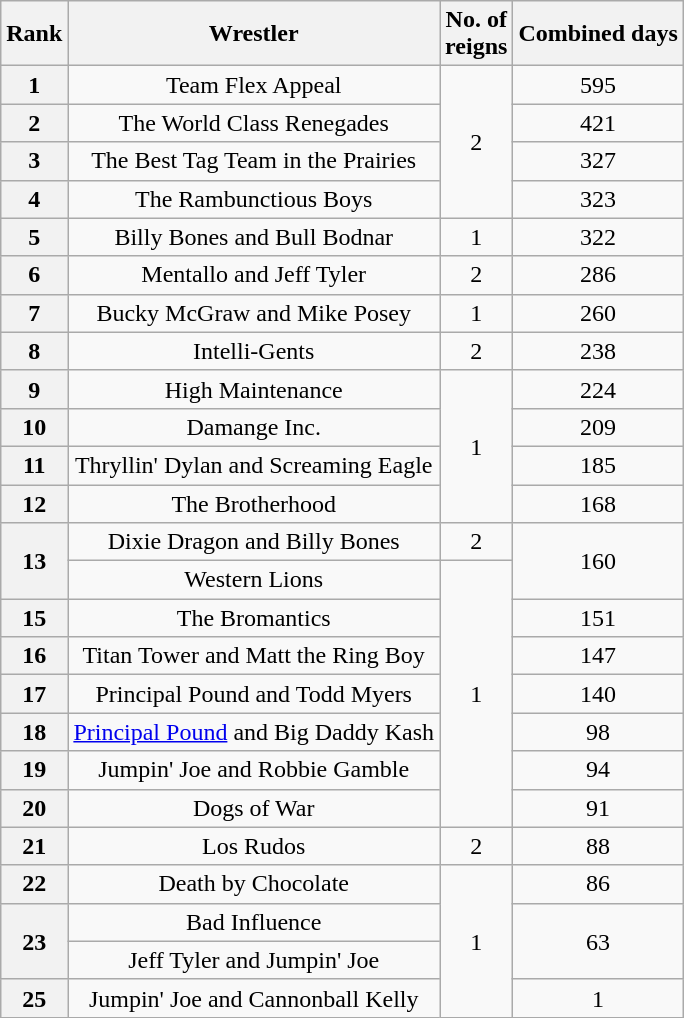<table class="wikitable sortable" style="text-align: center">
<tr>
<th>Rank</th>
<th>Wrestler</th>
<th>No. of<br>reigns</th>
<th data-sort-type="number">Combined days</th>
</tr>
<tr>
<th>1</th>
<td>Team Flex Appeal <br></td>
<td rowspan=4>2</td>
<td>595</td>
</tr>
<tr>
<th>2</th>
<td>The World Class Renegades <br></td>
<td>421</td>
</tr>
<tr>
<th>3</th>
<td>The Best Tag Team in the Prairies <br></td>
<td>327</td>
</tr>
<tr>
<th>4</th>
<td>The Rambunctious Boys <br></td>
<td>323</td>
</tr>
<tr>
<th>5</th>
<td>Billy Bones and Bull Bodnar</td>
<td>1</td>
<td>322</td>
</tr>
<tr>
<th>6</th>
<td>Mentallo and Jeff Tyler</td>
<td>2</td>
<td>286</td>
</tr>
<tr>
<th>7</th>
<td>Bucky McGraw and Mike Posey</td>
<td>1</td>
<td>260</td>
</tr>
<tr>
<th>8</th>
<td>Intelli-Gents <br></td>
<td>2</td>
<td>238</td>
</tr>
<tr>
<th>9</th>
<td>High Maintenance <br></td>
<td rowspan=4>1</td>
<td>224</td>
</tr>
<tr>
<th>10</th>
<td>Damange Inc. <br></td>
<td>209</td>
</tr>
<tr>
<th>11</th>
<td>Thryllin' Dylan and Screaming Eagle</td>
<td>185</td>
</tr>
<tr>
<th>12</th>
<td>The Brotherhood <br></td>
<td>168</td>
</tr>
<tr>
<th rowspan=2>13</th>
<td>Dixie Dragon and Billy Bones</td>
<td>2</td>
<td rowspan=2>160</td>
</tr>
<tr>
<td>Western Lions<br> </td>
<td rowspan=7>1</td>
</tr>
<tr>
<th>15</th>
<td>The Bromantics <br></td>
<td>151</td>
</tr>
<tr>
<th>16</th>
<td>Titan Tower and Matt the Ring Boy</td>
<td>147</td>
</tr>
<tr>
<th>17</th>
<td>Principal Pound and Todd Myers</td>
<td>140</td>
</tr>
<tr>
<th>18</th>
<td><a href='#'>Principal Pound</a> and Big Daddy Kash</td>
<td>98</td>
</tr>
<tr>
<th>19</th>
<td>Jumpin' Joe and Robbie Gamble</td>
<td>94</td>
</tr>
<tr>
<th>20</th>
<td>Dogs of War <br></td>
<td>91</td>
</tr>
<tr>
<th>21</th>
<td>Los Rudos <br></td>
<td>2</td>
<td>88</td>
</tr>
<tr>
<th>22</th>
<td>Death by Chocolate <br></td>
<td rowspan=4>1</td>
<td>86</td>
</tr>
<tr>
<th rowspan=2>23</th>
<td>Bad Influence <br></td>
<td rowspan=2>63</td>
</tr>
<tr>
<td>Jeff Tyler and Jumpin' Joe</td>
</tr>
<tr>
<th>25</th>
<td>Jumpin' Joe and Cannonball Kelly</td>
<td>1</td>
</tr>
</table>
